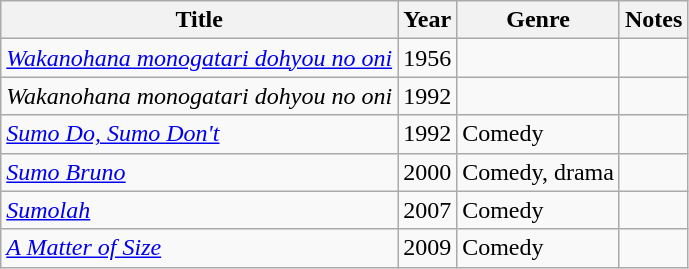<table class="wikitable sortable">
<tr>
<th>Title</th>
<th>Year</th>
<th>Genre</th>
<th>Notes</th>
</tr>
<tr>
<td><em><a href='#'>Wakanohana monogatari dohyou no oni</a></em></td>
<td>1956</td>
<td></td>
<td></td>
</tr>
<tr>
<td><em>Wakanohana monogatari dohyou no oni</em></td>
<td>1992</td>
<td></td>
<td></td>
</tr>
<tr>
<td><em><a href='#'>Sumo Do, Sumo Don't</a></em></td>
<td>1992</td>
<td>Comedy</td>
<td></td>
</tr>
<tr>
<td><em><a href='#'>Sumo Bruno</a></em></td>
<td>2000</td>
<td>Comedy, drama</td>
<td></td>
</tr>
<tr>
<td><em><a href='#'>Sumolah</a></em></td>
<td>2007</td>
<td>Comedy</td>
<td></td>
</tr>
<tr>
<td><em><a href='#'>A Matter of Size</a></em></td>
<td>2009</td>
<td>Comedy</td>
<td></td>
</tr>
</table>
